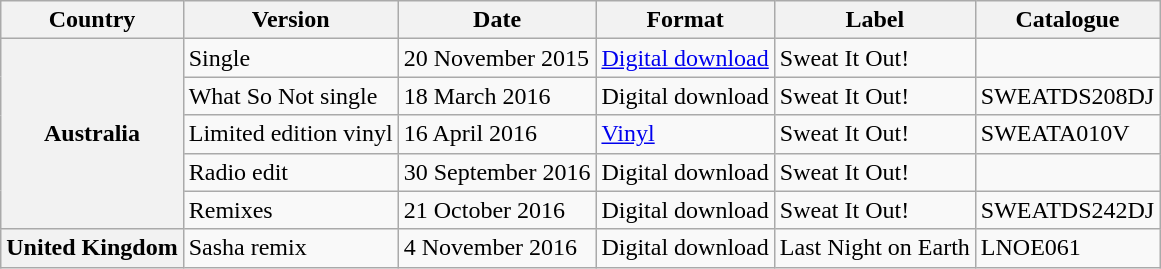<table class="wikitable plainrowheaders">
<tr>
<th scope="col">Country</th>
<th scope="col">Version</th>
<th scope="col">Date</th>
<th scope="col">Format</th>
<th scope="col">Label</th>
<th scope="col">Catalogue</th>
</tr>
<tr>
<th scope="row" rowspan="5">Australia</th>
<td>Single</td>
<td>20 November 2015</td>
<td><a href='#'>Digital download</a></td>
<td>Sweat It Out!</td>
<td></td>
</tr>
<tr>
<td>What So Not single</td>
<td>18 March 2016</td>
<td>Digital download</td>
<td>Sweat It Out!</td>
<td>SWEATDS208DJ</td>
</tr>
<tr>
<td>Limited edition vinyl</td>
<td>16 April 2016</td>
<td><a href='#'>Vinyl</a></td>
<td>Sweat It Out!</td>
<td>SWEATA010V</td>
</tr>
<tr>
<td>Radio edit</td>
<td>30 September 2016</td>
<td>Digital download</td>
<td>Sweat It Out!</td>
<td></td>
</tr>
<tr>
<td>Remixes</td>
<td>21 October 2016</td>
<td>Digital download</td>
<td>Sweat It Out!</td>
<td>SWEATDS242DJ</td>
</tr>
<tr>
<th scope="row">United Kingdom</th>
<td>Sasha remix</td>
<td>4 November 2016</td>
<td>Digital download</td>
<td>Last Night on Earth</td>
<td>LNOE061</td>
</tr>
</table>
